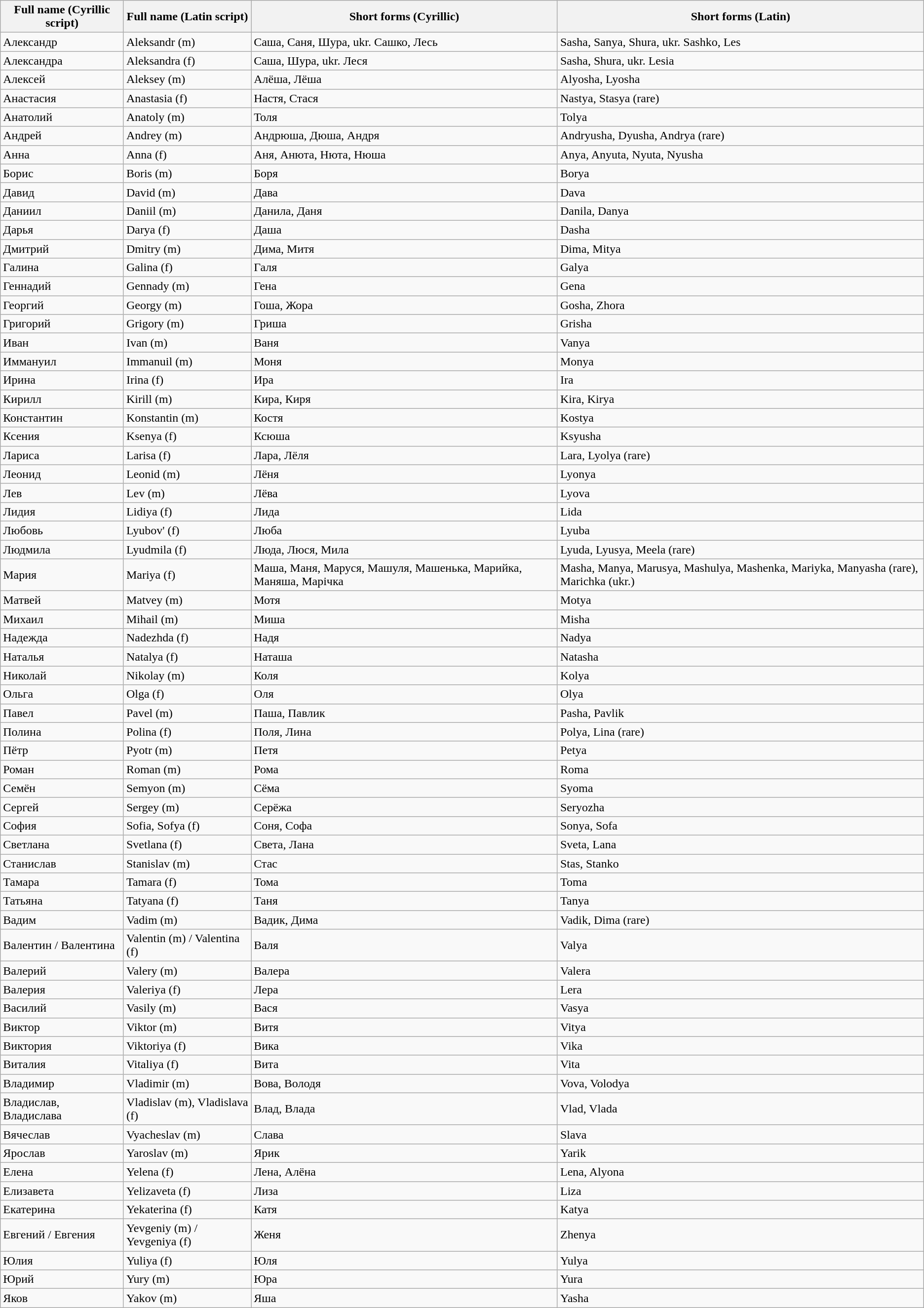<table class="wikitable sortable">
<tr>
<th>Full name (Cyrillic script)</th>
<th>Full name (Latin script)</th>
<th>Short forms (Cyrillic)</th>
<th>Short forms (Latin)</th>
</tr>
<tr>
<td>Александр</td>
<td>Aleksandr (m)</td>
<td>Саша, Саня, Шура, ukr. Сашко, Лесь</td>
<td>Sasha, Sanya, Shura, ukr. Sashko, Les</td>
</tr>
<tr>
<td>Александра</td>
<td>Aleksandra (f)</td>
<td>Саша, Шура, ukr. Леся</td>
<td>Sasha, Shura, ukr. Lesia</td>
</tr>
<tr>
<td>Алексей</td>
<td>Aleksey (m)</td>
<td>Алёша, Лёша</td>
<td>Alyosha, Lyosha</td>
</tr>
<tr>
<td>Анастасия</td>
<td>Anastasia (f)</td>
<td>Настя, Стася</td>
<td>Nastya, Stasya (rare)</td>
</tr>
<tr>
<td>Анатолий</td>
<td>Anatoly (m)</td>
<td>Толя</td>
<td>Tolya</td>
</tr>
<tr>
<td>Андрей</td>
<td>Andrey (m)</td>
<td>Андрюша, Дюша, Андря</td>
<td>Andryusha, Dyusha, Andrya (rare)</td>
</tr>
<tr>
<td>Анна</td>
<td>Anna (f)</td>
<td>Аня, Анюта, Нюта, Нюша</td>
<td>Anya, Anyuta, Nyuta, Nyusha</td>
</tr>
<tr>
<td>Борис</td>
<td>Boris (m)</td>
<td>Боря</td>
<td>Borya</td>
</tr>
<tr>
<td>Давид</td>
<td>David (m)</td>
<td>Дава</td>
<td>Dava</td>
</tr>
<tr>
<td>Даниил</td>
<td>Daniil (m)</td>
<td>Данила, Даня</td>
<td>Danila, Danya</td>
</tr>
<tr>
<td>Дарья</td>
<td>Darya (f)</td>
<td>Даша</td>
<td>Dasha</td>
</tr>
<tr>
<td>Дмитрий</td>
<td>Dmitry (m)</td>
<td>Дима, Митя</td>
<td>Dima, Mitya</td>
</tr>
<tr>
<td>Галина</td>
<td>Galina (f)</td>
<td>Галя</td>
<td>Galya</td>
</tr>
<tr>
<td>Геннадий</td>
<td>Gennady (m)</td>
<td>Гена</td>
<td>Gena</td>
</tr>
<tr>
<td>Георгий</td>
<td>Georgy (m)</td>
<td>Гоша, Жора</td>
<td>Gosha, Zhora</td>
</tr>
<tr>
<td>Григорий</td>
<td>Grigory (m)</td>
<td>Гриша</td>
<td>Grisha</td>
</tr>
<tr>
<td>Иван</td>
<td>Ivan (m)</td>
<td>Ваня</td>
<td>Vanya</td>
</tr>
<tr>
<td>Иммануил</td>
<td>Immanuil (m)</td>
<td>Моня</td>
<td>Monya</td>
</tr>
<tr>
<td>Ирина</td>
<td>Irina (f)</td>
<td>Ира</td>
<td>Ira</td>
</tr>
<tr>
<td>Кирилл</td>
<td>Kirill (m)</td>
<td>Кира, Киря</td>
<td>Kira, Kirya</td>
</tr>
<tr>
<td>Константин</td>
<td>Konstantin (m)</td>
<td>Костя</td>
<td>Kostya</td>
</tr>
<tr>
<td>Ксения</td>
<td>Ksenya (f)</td>
<td>Ксюша</td>
<td>Ksyusha</td>
</tr>
<tr>
<td>Лариса</td>
<td>Larisa (f)</td>
<td>Лара, Лёля</td>
<td>Lara, Lyolya (rare)</td>
</tr>
<tr>
<td>Леонид</td>
<td>Leonid (m)</td>
<td>Лёня</td>
<td>Lyonya</td>
</tr>
<tr>
<td>Лев</td>
<td>Lev (m)</td>
<td>Лёва</td>
<td>Lyova</td>
</tr>
<tr>
<td>Лидия</td>
<td>Lidiya (f)</td>
<td>Лида</td>
<td>Lida</td>
</tr>
<tr>
<td>Любовь</td>
<td>Lyubov' (f)</td>
<td>Люба</td>
<td>Lyuba</td>
</tr>
<tr>
<td>Людмила</td>
<td>Lyudmila (f)</td>
<td>Люда, Люся, Мила</td>
<td>Lyuda, Lyusya, Meela (rare)</td>
</tr>
<tr>
<td>Мария</td>
<td>Mariya (f)</td>
<td>Маша, Маня, Маруся, Машуля, Машенька, Марийка, Маняша, Марічка</td>
<td>Masha, Manya, Marusya, Mashulya, Mashеnka, Mariyka, Manyasha (rare), Marichka (ukr.)</td>
</tr>
<tr>
<td>Матвей</td>
<td>Matvey (m)</td>
<td>Мотя</td>
<td>Motya</td>
</tr>
<tr>
<td>Михаил</td>
<td>Mihail (m)</td>
<td>Миша</td>
<td>Misha</td>
</tr>
<tr>
<td>Надежда</td>
<td>Nadezhda (f)</td>
<td>Надя</td>
<td>Nadya</td>
</tr>
<tr>
<td>Наталья</td>
<td>Natalya (f)</td>
<td>Наташа</td>
<td>Natasha</td>
</tr>
<tr>
<td>Николай</td>
<td>Nikolay (m)</td>
<td>Коля</td>
<td>Kolya</td>
</tr>
<tr>
<td>Ольга</td>
<td>Olga (f)</td>
<td>Оля</td>
<td>Olya</td>
</tr>
<tr>
<td>Павел</td>
<td>Pavel (m)</td>
<td>Паша, Павлик</td>
<td>Pasha, Pavlik</td>
</tr>
<tr>
<td>Полина</td>
<td>Polina (f)</td>
<td>Поля, Лина</td>
<td>Polya, Lina (rare)</td>
</tr>
<tr>
<td>Пётр</td>
<td>Pyotr (m)</td>
<td>Петя</td>
<td>Petya</td>
</tr>
<tr>
<td>Роман</td>
<td>Roman (m)</td>
<td>Рома</td>
<td>Roma</td>
</tr>
<tr>
<td>Семён</td>
<td>Semyon (m)</td>
<td>Сёма</td>
<td>Syoma</td>
</tr>
<tr>
<td>Сергей</td>
<td>Sergey (m)</td>
<td>Серёжа</td>
<td>Seryozha</td>
</tr>
<tr>
<td>София</td>
<td>Sofia, Sofya (f)</td>
<td>Соня, Софа</td>
<td>Sonya, Sofa</td>
</tr>
<tr>
<td>Светлана</td>
<td>Svetlana (f)</td>
<td>Света, Лана</td>
<td>Sveta, Lana</td>
</tr>
<tr>
<td>Станислав</td>
<td>Stanislav (m)</td>
<td>Стас</td>
<td>Stas, Stanko</td>
</tr>
<tr>
<td>Тамара</td>
<td>Tamara (f)</td>
<td>Тома</td>
<td>Toma</td>
</tr>
<tr>
<td>Татьяна</td>
<td>Tatyana (f)</td>
<td>Таня</td>
<td>Tanya</td>
</tr>
<tr>
<td>Вадим</td>
<td>Vadim (m)</td>
<td>Вадик, Дима</td>
<td>Vadik, Dima (rare)</td>
</tr>
<tr>
<td>Валентин / Валентина</td>
<td>Valentin (m) / Valentina (f)</td>
<td>Валя</td>
<td>Valya</td>
</tr>
<tr>
<td>Валерий</td>
<td>Valery (m)</td>
<td>Валера</td>
<td>Valera</td>
</tr>
<tr>
<td>Валерия</td>
<td>Valeriya (f)</td>
<td>Лера</td>
<td>Lera</td>
</tr>
<tr>
<td>Василий</td>
<td>Vasily (m)</td>
<td>Вася</td>
<td>Vasya</td>
</tr>
<tr>
<td>Виктор</td>
<td>Viktor (m)</td>
<td>Витя</td>
<td>Vitya</td>
</tr>
<tr>
<td>Виктория</td>
<td>Viktoriya (f)</td>
<td>Вика</td>
<td>Vika</td>
</tr>
<tr>
<td>Виталия</td>
<td>Vitaliya (f)</td>
<td>Вита</td>
<td>Vita</td>
</tr>
<tr>
<td>Владимир</td>
<td>Vladimir (m)</td>
<td>Вова, Володя</td>
<td>Vova, Volodya</td>
</tr>
<tr>
<td>Владислав, Владислава</td>
<td>Vladislav (m), Vladislava (f)</td>
<td>Влад, Влада</td>
<td>Vlad, Vlada</td>
</tr>
<tr>
<td>Вячеслав</td>
<td>Vyacheslav (m)</td>
<td>Слава</td>
<td>Slava</td>
</tr>
<tr>
<td>Ярослав</td>
<td>Yaroslav (m)</td>
<td>Ярик</td>
<td>Yarik</td>
</tr>
<tr>
<td>Елена</td>
<td>Yelena (f)</td>
<td>Лена, Алёна</td>
<td>Lena, Alyona</td>
</tr>
<tr>
<td>Елизавета</td>
<td>Yelizaveta (f)</td>
<td>Лиза</td>
<td>Liza</td>
</tr>
<tr>
<td>Екатерина</td>
<td>Yekaterina (f)</td>
<td>Катя</td>
<td>Katya</td>
</tr>
<tr>
<td>Евгений / Евгения</td>
<td>Yevgeniy (m) / Yevgeniya (f)</td>
<td>Женя</td>
<td>Zhenya</td>
</tr>
<tr>
<td>Юлия</td>
<td>Yuliya (f)</td>
<td>Юля</td>
<td>Yulya</td>
</tr>
<tr>
<td>Юрий</td>
<td>Yury (m)</td>
<td>Юра</td>
<td>Yura</td>
</tr>
<tr>
<td>Яков</td>
<td>Yakov (m)</td>
<td>Яша</td>
<td>Yasha</td>
</tr>
</table>
